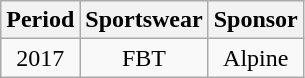<table class="wikitable" style="text-align: center">
<tr>
<th>Period</th>
<th>Sportswear</th>
<th>Sponsor</th>
</tr>
<tr>
<td>2017</td>
<td> FBT</td>
<td rowspan=1> Alpine</td>
</tr>
</table>
